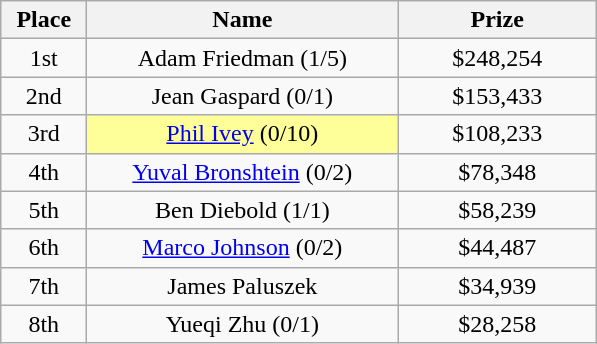<table class="wikitable">
<tr>
<th width="50">Place</th>
<th width="200">Name</th>
<th width="125">Prize</th>
</tr>
<tr>
<td align = "center">1st</td>
<td align = "center"> Adam Friedman (1/5)</td>
<td align = "center">$248,254</td>
</tr>
<tr>
<td align = "center">2nd</td>
<td align = "center"> Jean Gaspard (0/1)</td>
<td align = "center">$153,433</td>
</tr>
<tr>
<td align = "center">3rd</td>
<td align = "center" style="background-color:#FFFF99; width:6em;"> <a href='#'>Phil Ivey</a> (0/10)</td>
<td align = "center">$108,233</td>
</tr>
<tr>
<td align = "center">4th</td>
<td align = "center"> <a href='#'>Yuval Bronshtein</a> (0/2)</td>
<td align = "center">$78,348</td>
</tr>
<tr>
<td align = "center">5th</td>
<td align = "center"> Ben Diebold (1/1)</td>
<td align = "center">$58,239</td>
</tr>
<tr>
<td align = "center">6th</td>
<td align = "center"> <a href='#'>Marco Johnson</a> (0/2)</td>
<td align = "center">$44,487</td>
</tr>
<tr>
<td align = "center">7th</td>
<td align = "center"> James Paluszek</td>
<td align = "center">$34,939</td>
</tr>
<tr>
<td align = "center">8th</td>
<td align = "center"> Yueqi Zhu (0/1)</td>
<td align = "center">$28,258</td>
</tr>
</table>
